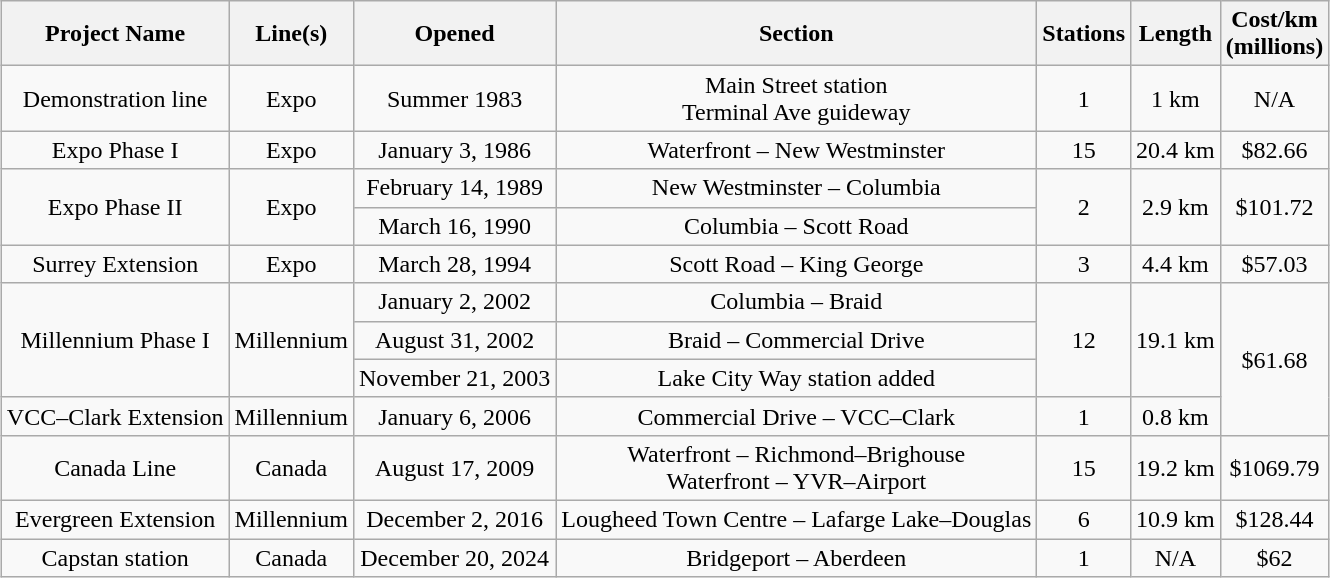<table class="wikitable"  style="margin:auto; margin:0 auto; text-align:center;">
<tr>
<th>Project Name</th>
<th>Line(s)</th>
<th>Opened</th>
<th>Section</th>
<th>Stations</th>
<th>Length</th>
<th>Cost/km<br>(millions)</th>
</tr>
<tr>
<td>Demonstration line</td>
<td>Expo</td>
<td style="text-align:center;">Summer 1983</td>
<td>Main Street station<br>Terminal Ave guideway</td>
<td style="text-align:center;">1</td>
<td style="text-align:center;">1 km</td>
<td style="text-align:center;">N/A</td>
</tr>
<tr>
<td>Expo Phase I</td>
<td>Expo</td>
<td style="text-align:center;">January 3, 1986</td>
<td>Waterfront – New Westminster</td>
<td style="text-align:center;">15</td>
<td style="text-align:center;">20.4 km</td>
<td style="text-align:center;">$82.66</td>
</tr>
<tr>
<td rowspan=2>Expo Phase II</td>
<td rowspan=2>Expo</td>
<td style="text-align:center;">February 14, 1989</td>
<td>New Westminster – Columbia</td>
<td rowspan="2" style="text-align:center;">2</td>
<td rowspan="2" style="text-align:center;">2.9 km</td>
<td rowspan="2" style="text-align:center;">$101.72</td>
</tr>
<tr>
<td style="text-align:center;">March 16, 1990</td>
<td>Columbia – Scott Road</td>
</tr>
<tr>
<td>Surrey Extension</td>
<td>Expo</td>
<td style="text-align:center;">March 28, 1994</td>
<td>Scott Road – King George</td>
<td style="text-align:center;">3</td>
<td style="text-align:center;">4.4 km</td>
<td style="text-align:center;">$57.03</td>
</tr>
<tr>
<td rowspan=3>Millennium Phase I</td>
<td rowspan=3>Millennium</td>
<td style="text-align:center;">January 2, 2002</td>
<td>Columbia – Braid</td>
<td rowspan="3" style="text-align:center;">12</td>
<td rowspan="3" style="text-align:center;">19.1 km</td>
<td rowspan="4" style="text-align:center;">$61.68</td>
</tr>
<tr>
<td style="text-align:center;">August 31, 2002</td>
<td>Braid – Commercial Drive</td>
</tr>
<tr>
<td style="text-align:center;">November 21, 2003</td>
<td>Lake City Way station added</td>
</tr>
<tr>
<td>VCC–Clark Extension</td>
<td>Millennium</td>
<td style="text-align:center;">January 6, 2006</td>
<td>Commercial Drive – VCC–Clark</td>
<td style="text-align:center;">1</td>
<td style="text-align:center;">0.8 km</td>
</tr>
<tr>
<td>Canada Line</td>
<td>Canada</td>
<td style="text-align:center;">August 17, 2009</td>
<td>Waterfront – Richmond–Brighouse<br>Waterfront – YVR–Airport</td>
<td style="text-align:center;">15</td>
<td style="text-align:center;">19.2 km</td>
<td style="text-align:center;">$1069.79</td>
</tr>
<tr>
<td>Evergreen Extension</td>
<td>Millennium</td>
<td>December 2, 2016</td>
<td>Lougheed Town Centre – Lafarge Lake–Douglas</td>
<td>6</td>
<td>10.9 km</td>
<td>$128.44</td>
</tr>
<tr>
<td>Capstan station</td>
<td>Canada</td>
<td>December 20, 2024</td>
<td>Bridgeport – Aberdeen</td>
<td>1</td>
<td>N/A</td>
<td>$62</td>
</tr>
</table>
